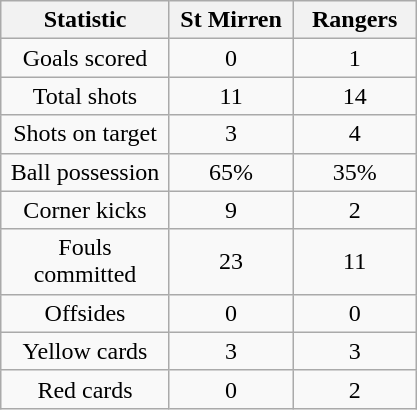<table class="wikitable" style="text-align: center">
<tr>
<th width=105>Statistic</th>
<th width=75>St Mirren</th>
<th width=75>Rangers</th>
</tr>
<tr>
<td>Goals scored</td>
<td>0</td>
<td>1</td>
</tr>
<tr>
<td>Total shots</td>
<td>11</td>
<td>14</td>
</tr>
<tr>
<td>Shots on target</td>
<td>3</td>
<td>4</td>
</tr>
<tr>
<td>Ball possession</td>
<td>65%</td>
<td>35%</td>
</tr>
<tr>
<td>Corner kicks</td>
<td>9</td>
<td>2</td>
</tr>
<tr>
<td>Fouls committed</td>
<td>23</td>
<td>11</td>
</tr>
<tr>
<td>Offsides</td>
<td>0</td>
<td>0</td>
</tr>
<tr>
<td>Yellow cards</td>
<td>3</td>
<td>3</td>
</tr>
<tr>
<td>Red cards</td>
<td>0</td>
<td>2</td>
</tr>
</table>
